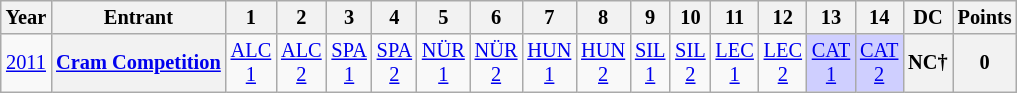<table class="wikitable" style="text-align:center; font-size:85%">
<tr>
<th>Year</th>
<th>Entrant</th>
<th>1</th>
<th>2</th>
<th>3</th>
<th>4</th>
<th>5</th>
<th>6</th>
<th>7</th>
<th>8</th>
<th>9</th>
<th>10</th>
<th>11</th>
<th>12</th>
<th>13</th>
<th>14</th>
<th>DC</th>
<th>Points</th>
</tr>
<tr>
<td><a href='#'>2011</a></td>
<th nowrap><a href='#'>Cram Competition</a></th>
<td style="background:#;"><a href='#'>ALC<br>1</a><br></td>
<td style="background:#;"><a href='#'>ALC<br>2</a><br></td>
<td style="background:#;"><a href='#'>SPA<br>1</a><br></td>
<td style="background:#;"><a href='#'>SPA<br>2</a><br></td>
<td style="background:#;"><a href='#'>NÜR<br>1</a><br></td>
<td style="background:#;"><a href='#'>NÜR<br>2</a><br></td>
<td style="background:#;"><a href='#'>HUN<br>1</a><br></td>
<td style="background:#;"><a href='#'>HUN<br>2</a><br></td>
<td style="background:#;"><a href='#'>SIL<br>1</a><br></td>
<td style="background:#;"><a href='#'>SIL<br>2</a><br></td>
<td style="background:#;"><a href='#'>LEC<br>1</a><br></td>
<td style="background:#;"><a href='#'>LEC<br>2</a><br></td>
<td style="background:#cfcfff;"><a href='#'>CAT<br>1</a><br></td>
<td style="background:#cfcfff;"><a href='#'>CAT<br>2</a><br></td>
<th>NC†</th>
<th>0</th>
</tr>
</table>
